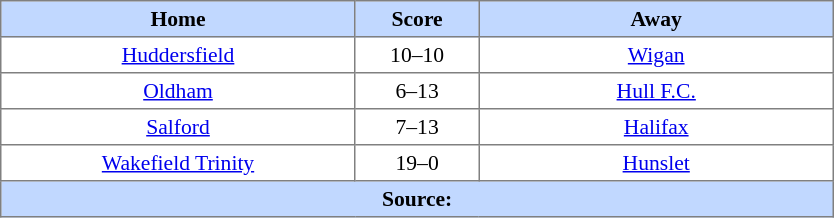<table border=1 style="border-collapse:collapse; font-size:90%; text-align:center;" cellpadding=3 cellspacing=0 width=44%>
<tr bgcolor=#C1D8FF>
<th width=19%>Home</th>
<th width=6%>Score</th>
<th width=19%>Away</th>
</tr>
<tr>
<td><a href='#'>Huddersfield</a></td>
<td>10–10</td>
<td><a href='#'>Wigan</a></td>
</tr>
<tr>
<td><a href='#'>Oldham</a></td>
<td>6–13</td>
<td><a href='#'>Hull F.C.</a></td>
</tr>
<tr>
<td><a href='#'>Salford</a></td>
<td>7–13</td>
<td><a href='#'>Halifax</a></td>
</tr>
<tr>
<td><a href='#'>Wakefield Trinity</a></td>
<td>19–0</td>
<td><a href='#'>Hunslet</a></td>
</tr>
<tr style="background:#c1d8ff;">
<th colspan=3>Source:</th>
</tr>
</table>
